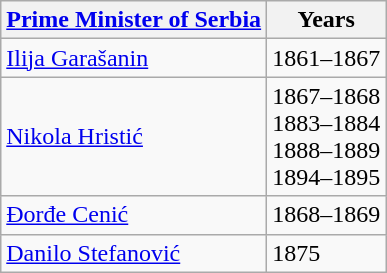<table class=wikitable>
<tr>
<th><a href='#'>Prime Minister of Serbia</a></th>
<th>Years</th>
</tr>
<tr>
<td><a href='#'>Ilija Garašanin</a></td>
<td>1861–1867</td>
</tr>
<tr>
<td><a href='#'>Nikola Hristić</a></td>
<td>1867–1868<br>1883–1884<br>1888–1889<br>1894–1895</td>
</tr>
<tr>
<td><a href='#'>Đorđe Cenić</a></td>
<td>1868–1869</td>
</tr>
<tr>
<td><a href='#'>Danilo Stefanović</a></td>
<td>1875</td>
</tr>
</table>
